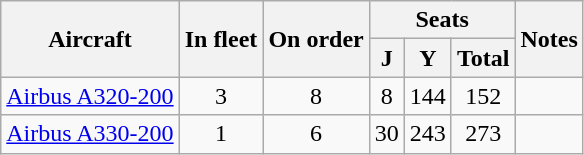<table class="wikitable" style="text-align:center">
<tr>
<th rowspan=2>Aircraft</th>
<th rowspan=2>In fleet</th>
<th rowspan=2>On order</th>
<th colspan=3>Seats</th>
<th rowspan=2>Notes</th>
</tr>
<tr>
<th><abbr>J</abbr></th>
<th><abbr>Y</abbr></th>
<th>Total</th>
</tr>
<tr>
<td><a href='#'>Airbus A320-200</a></td>
<td>3</td>
<td>8</td>
<td>8</td>
<td>144</td>
<td>152</td>
<td></td>
</tr>
<tr>
<td><a href='#'>Airbus A330-200</a></td>
<td>1</td>
<td>6</td>
<td>30</td>
<td>243</td>
<td>273</td>
<td></td>
</tr>
</table>
